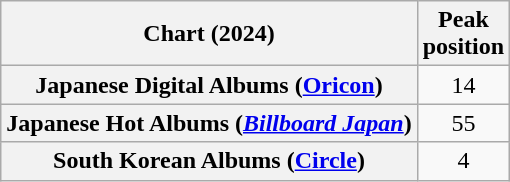<table class="wikitable plainrowheaders sortable" style="text-align:center">
<tr>
<th scope="col">Chart (2024)</th>
<th scope="col">Peak<br>position</th>
</tr>
<tr>
<th scope="row">Japanese Digital Albums (<a href='#'>Oricon</a>)</th>
<td>14</td>
</tr>
<tr>
<th scope="row">Japanese Hot Albums (<em><a href='#'>Billboard Japan</a></em>)</th>
<td>55</td>
</tr>
<tr>
<th scope="row">South Korean Albums (<a href='#'>Circle</a>)</th>
<td>4</td>
</tr>
</table>
